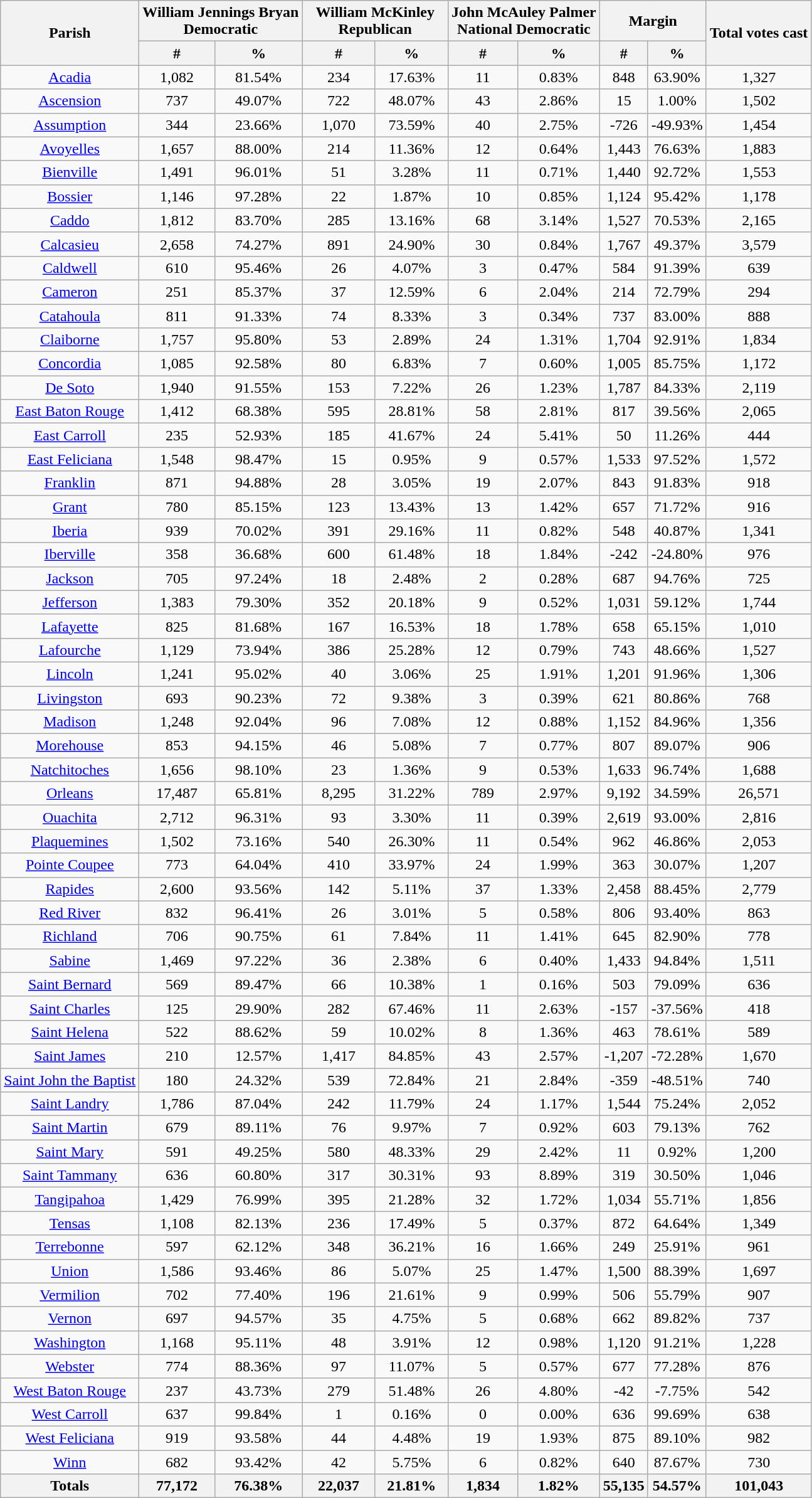<table class="wikitable sortable nowrap mw-collapsible mw-collapsed">
<tr>
<th rowspan="2">Parish</th>
<th colspan="2">William Jennings Bryan<br>Democratic</th>
<th colspan="2">William McKinley<br>Republican</th>
<th colspan="2">John McAuley Palmer<br>National Democratic</th>
<th colspan="2">Margin</th>
<th rowspan="2">Total votes cast</th>
</tr>
<tr>
<th data-sort-type="number">#</th>
<th data-sort-type="number">%</th>
<th data-sort-type="number" width="9%">#</th>
<th data-sort-type="number" width="9%">%</th>
<th data-sort-type="number">#</th>
<th data-sort-type="number">%</th>
<th data-sort-type="number">#</th>
<th data-sort-type="number">%</th>
</tr>
<tr style="text-align:center">
<td><a href='#'>Acadia</a></td>
<td>1,082</td>
<td>81.54%</td>
<td>234</td>
<td>17.63%</td>
<td>11</td>
<td>0.83%</td>
<td>848</td>
<td>63.90%</td>
<td>1,327</td>
</tr>
<tr style="text-align:center">
<td><a href='#'>Ascension</a></td>
<td>737</td>
<td>49.07%</td>
<td>722</td>
<td>48.07%</td>
<td>43</td>
<td>2.86%</td>
<td>15</td>
<td>1.00%</td>
<td>1,502</td>
</tr>
<tr style="text-align:center">
<td><a href='#'>Assumption</a></td>
<td>344</td>
<td>23.66%</td>
<td>1,070</td>
<td>73.59%</td>
<td>40</td>
<td>2.75%</td>
<td>-726</td>
<td>-49.93%</td>
<td>1,454</td>
</tr>
<tr style="text-align:center">
<td><a href='#'>Avoyelles</a></td>
<td>1,657</td>
<td>88.00%</td>
<td>214</td>
<td>11.36%</td>
<td>12</td>
<td>0.64%</td>
<td>1,443</td>
<td>76.63%</td>
<td>1,883</td>
</tr>
<tr style="text-align:center">
<td><a href='#'>Bienville</a></td>
<td>1,491</td>
<td>96.01%</td>
<td>51</td>
<td>3.28%</td>
<td>11</td>
<td>0.71%</td>
<td>1,440</td>
<td>92.72%</td>
<td>1,553</td>
</tr>
<tr style="text-align:center">
<td><a href='#'>Bossier</a></td>
<td>1,146</td>
<td>97.28%</td>
<td>22</td>
<td>1.87%</td>
<td>10</td>
<td>0.85%</td>
<td>1,124</td>
<td>95.42%</td>
<td>1,178</td>
</tr>
<tr style="text-align:center">
<td><a href='#'>Caddo</a></td>
<td>1,812</td>
<td>83.70%</td>
<td>285</td>
<td>13.16%</td>
<td>68</td>
<td>3.14%</td>
<td>1,527</td>
<td>70.53%</td>
<td>2,165</td>
</tr>
<tr style="text-align:center">
<td><a href='#'>Calcasieu</a></td>
<td>2,658</td>
<td>74.27%</td>
<td>891</td>
<td>24.90%</td>
<td>30</td>
<td>0.84%</td>
<td>1,767</td>
<td>49.37%</td>
<td>3,579</td>
</tr>
<tr style="text-align:center">
<td><a href='#'>Caldwell</a></td>
<td>610</td>
<td>95.46%</td>
<td>26</td>
<td>4.07%</td>
<td>3</td>
<td>0.47%</td>
<td>584</td>
<td>91.39%</td>
<td>639</td>
</tr>
<tr style="text-align:center">
<td><a href='#'>Cameron</a></td>
<td>251</td>
<td>85.37%</td>
<td>37</td>
<td>12.59%</td>
<td>6</td>
<td>2.04%</td>
<td>214</td>
<td>72.79%</td>
<td>294</td>
</tr>
<tr style="text-align:center">
<td><a href='#'>Catahoula</a></td>
<td>811</td>
<td>91.33%</td>
<td>74</td>
<td>8.33%</td>
<td>3</td>
<td>0.34%</td>
<td>737</td>
<td>83.00%</td>
<td>888</td>
</tr>
<tr style="text-align:center">
<td><a href='#'>Claiborne</a></td>
<td>1,757</td>
<td>95.80%</td>
<td>53</td>
<td>2.89%</td>
<td>24</td>
<td>1.31%</td>
<td>1,704</td>
<td>92.91%</td>
<td>1,834</td>
</tr>
<tr style="text-align:center">
<td><a href='#'>Concordia</a></td>
<td>1,085</td>
<td>92.58%</td>
<td>80</td>
<td>6.83%</td>
<td>7</td>
<td>0.60%</td>
<td>1,005</td>
<td>85.75%</td>
<td>1,172</td>
</tr>
<tr style="text-align:center">
<td><a href='#'>De Soto</a></td>
<td>1,940</td>
<td>91.55%</td>
<td>153</td>
<td>7.22%</td>
<td>26</td>
<td>1.23%</td>
<td>1,787</td>
<td>84.33%</td>
<td>2,119</td>
</tr>
<tr style="text-align:center">
<td><a href='#'>East Baton Rouge</a></td>
<td>1,412</td>
<td>68.38%</td>
<td>595</td>
<td>28.81%</td>
<td>58</td>
<td>2.81%</td>
<td>817</td>
<td>39.56%</td>
<td>2,065</td>
</tr>
<tr style="text-align:center">
<td><a href='#'>East Carroll</a></td>
<td>235</td>
<td>52.93%</td>
<td>185</td>
<td>41.67%</td>
<td>24</td>
<td>5.41%</td>
<td>50</td>
<td>11.26%</td>
<td>444</td>
</tr>
<tr style="text-align:center">
<td><a href='#'>East Feliciana</a></td>
<td>1,548</td>
<td>98.47%</td>
<td>15</td>
<td>0.95%</td>
<td>9</td>
<td>0.57%</td>
<td>1,533</td>
<td>97.52%</td>
<td>1,572</td>
</tr>
<tr style="text-align:center">
<td><a href='#'>Franklin</a></td>
<td>871</td>
<td>94.88%</td>
<td>28</td>
<td>3.05%</td>
<td>19</td>
<td>2.07%</td>
<td>843</td>
<td>91.83%</td>
<td>918</td>
</tr>
<tr style="text-align:center">
<td><a href='#'>Grant</a></td>
<td>780</td>
<td>85.15%</td>
<td>123</td>
<td>13.43%</td>
<td>13</td>
<td>1.42%</td>
<td>657</td>
<td>71.72%</td>
<td>916</td>
</tr>
<tr style="text-align:center">
<td><a href='#'>Iberia</a></td>
<td>939</td>
<td>70.02%</td>
<td>391</td>
<td>29.16%</td>
<td>11</td>
<td>0.82%</td>
<td>548</td>
<td>40.87%</td>
<td>1,341</td>
</tr>
<tr style="text-align:center">
<td><a href='#'>Iberville</a></td>
<td>358</td>
<td>36.68%</td>
<td>600</td>
<td>61.48%</td>
<td>18</td>
<td>1.84%</td>
<td>-242</td>
<td>-24.80%</td>
<td>976</td>
</tr>
<tr style="text-align:center">
<td><a href='#'>Jackson</a></td>
<td>705</td>
<td>97.24%</td>
<td>18</td>
<td>2.48%</td>
<td>2</td>
<td>0.28%</td>
<td>687</td>
<td>94.76%</td>
<td>725</td>
</tr>
<tr style="text-align:center">
<td><a href='#'>Jefferson</a></td>
<td>1,383</td>
<td>79.30%</td>
<td>352</td>
<td>20.18%</td>
<td>9</td>
<td>0.52%</td>
<td>1,031</td>
<td>59.12%</td>
<td>1,744</td>
</tr>
<tr style="text-align:center">
<td><a href='#'>Lafayette</a></td>
<td>825</td>
<td>81.68%</td>
<td>167</td>
<td>16.53%</td>
<td>18</td>
<td>1.78%</td>
<td>658</td>
<td>65.15%</td>
<td>1,010</td>
</tr>
<tr style="text-align:center">
<td><a href='#'>Lafourche</a></td>
<td>1,129</td>
<td>73.94%</td>
<td>386</td>
<td>25.28%</td>
<td>12</td>
<td>0.79%</td>
<td>743</td>
<td>48.66%</td>
<td>1,527</td>
</tr>
<tr style="text-align:center">
<td><a href='#'>Lincoln</a></td>
<td>1,241</td>
<td>95.02%</td>
<td>40</td>
<td>3.06%</td>
<td>25</td>
<td>1.91%</td>
<td>1,201</td>
<td>91.96%</td>
<td>1,306</td>
</tr>
<tr style="text-align:center">
<td><a href='#'>Livingston</a></td>
<td>693</td>
<td>90.23%</td>
<td>72</td>
<td>9.38%</td>
<td>3</td>
<td>0.39%</td>
<td>621</td>
<td>80.86%</td>
<td>768</td>
</tr>
<tr style="text-align:center">
<td><a href='#'>Madison</a></td>
<td>1,248</td>
<td>92.04%</td>
<td>96</td>
<td>7.08%</td>
<td>12</td>
<td>0.88%</td>
<td>1,152</td>
<td>84.96%</td>
<td>1,356</td>
</tr>
<tr style="text-align:center">
<td><a href='#'>Morehouse</a></td>
<td>853</td>
<td>94.15%</td>
<td>46</td>
<td>5.08%</td>
<td>7</td>
<td>0.77%</td>
<td>807</td>
<td>89.07%</td>
<td>906</td>
</tr>
<tr style="text-align:center">
<td><a href='#'>Natchitoches</a></td>
<td>1,656</td>
<td>98.10%</td>
<td>23</td>
<td>1.36%</td>
<td>9</td>
<td>0.53%</td>
<td>1,633</td>
<td>96.74%</td>
<td>1,688</td>
</tr>
<tr style="text-align:center">
<td><a href='#'>Orleans</a></td>
<td>17,487</td>
<td>65.81%</td>
<td>8,295</td>
<td>31.22%</td>
<td>789</td>
<td>2.97%</td>
<td>9,192</td>
<td>34.59%</td>
<td>26,571</td>
</tr>
<tr style="text-align:center">
<td><a href='#'>Ouachita</a></td>
<td>2,712</td>
<td>96.31%</td>
<td>93</td>
<td>3.30%</td>
<td>11</td>
<td>0.39%</td>
<td>2,619</td>
<td>93.00%</td>
<td>2,816</td>
</tr>
<tr style="text-align:center">
<td><a href='#'>Plaquemines</a></td>
<td>1,502</td>
<td>73.16%</td>
<td>540</td>
<td>26.30%</td>
<td>11</td>
<td>0.54%</td>
<td>962</td>
<td>46.86%</td>
<td>2,053</td>
</tr>
<tr style="text-align:center">
<td><a href='#'>Pointe Coupee</a></td>
<td>773</td>
<td>64.04%</td>
<td>410</td>
<td>33.97%</td>
<td>24</td>
<td>1.99%</td>
<td>363</td>
<td>30.07%</td>
<td>1,207</td>
</tr>
<tr style="text-align:center">
<td><a href='#'>Rapides</a></td>
<td>2,600</td>
<td>93.56%</td>
<td>142</td>
<td>5.11%</td>
<td>37</td>
<td>1.33%</td>
<td>2,458</td>
<td>88.45%</td>
<td>2,779</td>
</tr>
<tr style="text-align:center">
<td><a href='#'>Red River</a></td>
<td>832</td>
<td>96.41%</td>
<td>26</td>
<td>3.01%</td>
<td>5</td>
<td>0.58%</td>
<td>806</td>
<td>93.40%</td>
<td>863</td>
</tr>
<tr style="text-align:center">
<td><a href='#'>Richland</a></td>
<td>706</td>
<td>90.75%</td>
<td>61</td>
<td>7.84%</td>
<td>11</td>
<td>1.41%</td>
<td>645</td>
<td>82.90%</td>
<td>778</td>
</tr>
<tr style="text-align:center">
<td><a href='#'>Sabine</a></td>
<td>1,469</td>
<td>97.22%</td>
<td>36</td>
<td>2.38%</td>
<td>6</td>
<td>0.40%</td>
<td>1,433</td>
<td>94.84%</td>
<td>1,511</td>
</tr>
<tr style="text-align:center">
<td><a href='#'>Saint Bernard</a></td>
<td>569</td>
<td>89.47%</td>
<td>66</td>
<td>10.38%</td>
<td>1</td>
<td>0.16%</td>
<td>503</td>
<td>79.09%</td>
<td>636</td>
</tr>
<tr style="text-align:center">
<td><a href='#'>Saint Charles</a></td>
<td>125</td>
<td>29.90%</td>
<td>282</td>
<td>67.46%</td>
<td>11</td>
<td>2.63%</td>
<td>-157</td>
<td>-37.56%</td>
<td>418</td>
</tr>
<tr style="text-align:center">
<td><a href='#'>Saint Helena</a></td>
<td>522</td>
<td>88.62%</td>
<td>59</td>
<td>10.02%</td>
<td>8</td>
<td>1.36%</td>
<td>463</td>
<td>78.61%</td>
<td>589</td>
</tr>
<tr style="text-align:center">
<td><a href='#'>Saint James</a></td>
<td>210</td>
<td>12.57%</td>
<td>1,417</td>
<td>84.85%</td>
<td>43</td>
<td>2.57%</td>
<td>-1,207</td>
<td>-72.28%</td>
<td>1,670</td>
</tr>
<tr style="text-align:center">
<td><a href='#'>Saint John the Baptist</a></td>
<td>180</td>
<td>24.32%</td>
<td>539</td>
<td>72.84%</td>
<td>21</td>
<td>2.84%</td>
<td>-359</td>
<td>-48.51%</td>
<td>740</td>
</tr>
<tr style="text-align:center">
<td><a href='#'>Saint Landry</a></td>
<td>1,786</td>
<td>87.04%</td>
<td>242</td>
<td>11.79%</td>
<td>24</td>
<td>1.17%</td>
<td>1,544</td>
<td>75.24%</td>
<td>2,052</td>
</tr>
<tr style="text-align:center">
<td><a href='#'>Saint Martin</a></td>
<td>679</td>
<td>89.11%</td>
<td>76</td>
<td>9.97%</td>
<td>7</td>
<td>0.92%</td>
<td>603</td>
<td>79.13%</td>
<td>762</td>
</tr>
<tr style="text-align:center">
<td><a href='#'>Saint Mary</a></td>
<td>591</td>
<td>49.25%</td>
<td>580</td>
<td>48.33%</td>
<td>29</td>
<td>2.42%</td>
<td>11</td>
<td>0.92%</td>
<td>1,200</td>
</tr>
<tr style="text-align:center">
<td><a href='#'>Saint Tammany</a></td>
<td>636</td>
<td>60.80%</td>
<td>317</td>
<td>30.31%</td>
<td>93</td>
<td>8.89%</td>
<td>319</td>
<td>30.50%</td>
<td>1,046</td>
</tr>
<tr style="text-align:center">
<td><a href='#'>Tangipahoa</a></td>
<td>1,429</td>
<td>76.99%</td>
<td>395</td>
<td>21.28%</td>
<td>32</td>
<td>1.72%</td>
<td>1,034</td>
<td>55.71%</td>
<td>1,856</td>
</tr>
<tr style="text-align:center">
<td><a href='#'>Tensas</a></td>
<td>1,108</td>
<td>82.13%</td>
<td>236</td>
<td>17.49%</td>
<td>5</td>
<td>0.37%</td>
<td>872</td>
<td>64.64%</td>
<td>1,349</td>
</tr>
<tr style="text-align:center">
<td><a href='#'>Terrebonne</a></td>
<td>597</td>
<td>62.12%</td>
<td>348</td>
<td>36.21%</td>
<td>16</td>
<td>1.66%</td>
<td>249</td>
<td>25.91%</td>
<td>961</td>
</tr>
<tr style="text-align:center">
<td><a href='#'>Union</a></td>
<td>1,586</td>
<td>93.46%</td>
<td>86</td>
<td>5.07%</td>
<td>25</td>
<td>1.47%</td>
<td>1,500</td>
<td>88.39%</td>
<td>1,697</td>
</tr>
<tr style="text-align:center">
<td><a href='#'>Vermilion</a></td>
<td>702</td>
<td>77.40%</td>
<td>196</td>
<td>21.61%</td>
<td>9</td>
<td>0.99%</td>
<td>506</td>
<td>55.79%</td>
<td>907</td>
</tr>
<tr style="text-align:center">
<td><a href='#'>Vernon</a></td>
<td>697</td>
<td>94.57%</td>
<td>35</td>
<td>4.75%</td>
<td>5</td>
<td>0.68%</td>
<td>662</td>
<td>89.82%</td>
<td>737</td>
</tr>
<tr style="text-align:center">
<td><a href='#'>Washington</a></td>
<td>1,168</td>
<td>95.11%</td>
<td>48</td>
<td>3.91%</td>
<td>12</td>
<td>0.98%</td>
<td>1,120</td>
<td>91.21%</td>
<td>1,228</td>
</tr>
<tr style="text-align:center">
<td><a href='#'>Webster</a></td>
<td>774</td>
<td>88.36%</td>
<td>97</td>
<td>11.07%</td>
<td>5</td>
<td>0.57%</td>
<td>677</td>
<td>77.28%</td>
<td>876</td>
</tr>
<tr style="text-align:center">
<td><a href='#'>West Baton Rouge</a></td>
<td>237</td>
<td>43.73%</td>
<td>279</td>
<td>51.48%</td>
<td>26</td>
<td>4.80%</td>
<td>-42</td>
<td>-7.75%</td>
<td>542</td>
</tr>
<tr style="text-align:center">
<td><a href='#'>West Carroll</a></td>
<td>637</td>
<td>99.84%</td>
<td>1</td>
<td>0.16%</td>
<td>0</td>
<td>0.00%</td>
<td>636</td>
<td>99.69%</td>
<td>638</td>
</tr>
<tr style="text-align:center">
<td><a href='#'>West Feliciana</a></td>
<td>919</td>
<td>93.58%</td>
<td>44</td>
<td>4.48%</td>
<td>19</td>
<td>1.93%</td>
<td>875</td>
<td>89.10%</td>
<td>982</td>
</tr>
<tr style="text-align:center">
<td><a href='#'>Winn</a></td>
<td>682</td>
<td>93.42%</td>
<td>42</td>
<td>5.75%</td>
<td>6</td>
<td>0.82%</td>
<td>640</td>
<td>87.67%</td>
<td>730</td>
</tr>
<tr>
<th>Totals</th>
<th>77,172</th>
<th>76.38%</th>
<th>22,037</th>
<th>21.81%</th>
<th>1,834</th>
<th>1.82%</th>
<th>55,135</th>
<th>54.57%</th>
<th>101,043</th>
</tr>
</table>
